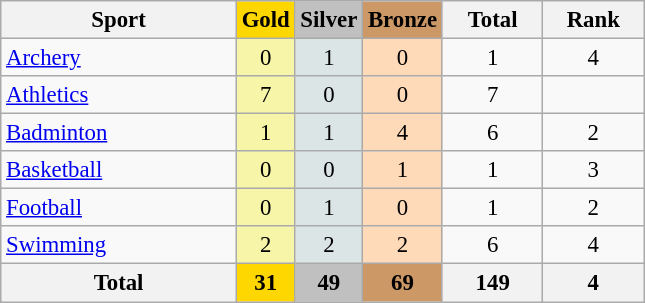<table class="wikitable sortable" style="text-align:center; font-size:95%">
<tr>
<th width=150>Sport</th>
<th style="background-color:gold; width=60;"><strong>Gold</strong></th>
<th style="background-color:silver; width=60;"><strong>Silver</strong></th>
<th style="background-color:#cc9966; width=60;"><strong>Bronze</strong></th>
<th width=60>Total</th>
<th width=60>Rank</th>
</tr>
<tr>
<td align=left> <a href='#'>Archery</a></td>
<td bgcolor=#f7f6a8>0</td>
<td bgcolor=#dce5e5>1</td>
<td bgcolor=#ffdab9>0</td>
<td>1</td>
<td>4</td>
</tr>
<tr>
<td align=left> <a href='#'>Athletics</a></td>
<td bgcolor=#f7f6a8>7</td>
<td bgcolor=#dce5e5>0</td>
<td bgcolor=#ffdab9>0</td>
<td>7</td>
<td></td>
</tr>
<tr>
<td align=left> <a href='#'>Badminton</a></td>
<td bgcolor=#f7f6a8>1</td>
<td bgcolor=#dce5e5>1</td>
<td bgcolor=#ffdab9>4</td>
<td>6</td>
<td>2</td>
</tr>
<tr>
<td align=left> <a href='#'>Basketball</a></td>
<td bgcolor=#f7f6a8>0</td>
<td bgcolor=#dce5e5>0</td>
<td bgcolor=#ffdab9>1</td>
<td>1</td>
<td>3</td>
</tr>
<tr>
<td align=left> <a href='#'>Football</a></td>
<td bgcolor=#f7f6a8>0</td>
<td bgcolor=#dce5e5>1</td>
<td bgcolor=#ffdab9>0</td>
<td>1</td>
<td>2</td>
</tr>
<tr>
<td align=left> <a href='#'>Swimming</a></td>
<td bgcolor=#f7f6a8>2</td>
<td bgcolor=#dce5e5>2</td>
<td bgcolor=#ffdab9>2</td>
<td>6</td>
<td>4</td>
</tr>
<tr>
<th>Total</th>
<th style="background-color:gold; width=60;">31</th>
<th style="background-color:silver; width=60;">49</th>
<th style="background-color:#cc9966; width=60;">69</th>
<th>149</th>
<th>4</th>
</tr>
</table>
